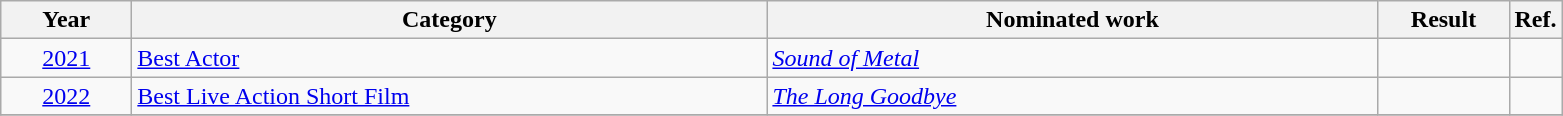<table class=wikitable>
<tr>
<th scope="col" style="width:5em;">Year</th>
<th scope="col" style="width:26em;">Category</th>
<th scope="col" style="width:25em;">Nominated work</th>
<th scope="col" style="width:5em;">Result</th>
<th>Ref.</th>
</tr>
<tr>
<td style="text-align:center;"><a href='#'>2021</a></td>
<td><a href='#'>Best Actor</a></td>
<td><em><a href='#'>Sound of Metal</a></em></td>
<td></td>
<td></td>
</tr>
<tr>
<td style="text-align:center;"><a href='#'>2022</a></td>
<td><a href='#'>Best Live Action Short Film</a></td>
<td><em><a href='#'>The Long Goodbye</a></em></td>
<td></td>
<td></td>
</tr>
<tr>
</tr>
</table>
